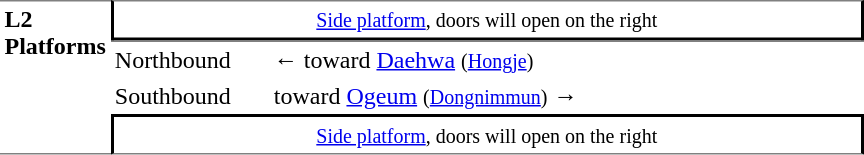<table table border=0 cellspacing=0 cellpadding=3>
<tr>
<td style="border-top:solid 1px gray;border-bottom:solid 1px gray;" width=50 rowspan=10 valign=top><strong>L2<br>Platforms</strong></td>
<td style="border-top:solid 1px gray;border-right:solid 2px black;border-left:solid 2px black;border-bottom:solid 2px black;text-align:center;" colspan=2><small><a href='#'>Side platform</a>, doors will open on the right</small></td>
</tr>
<tr>
<td style="border-bottom:solid 0px gray;border-top:solid 1px gray;" width=100>Northbound</td>
<td style="border-bottom:solid 0px gray;border-top:solid 1px gray;" width=390>←  toward <a href='#'>Daehwa</a> <small>(<a href='#'>Hongje</a>)</small></td>
</tr>
<tr>
<td>Southbound</td>
<td>  toward <a href='#'>Ogeum</a> <small>(<a href='#'>Dongnimmun</a>)</small> →</td>
</tr>
<tr>
<td style="border-top:solid 2px black;border-right:solid 2px black;border-left:solid 2px black;border-bottom:solid 1px gray;text-align:center;" colspan=2><small><a href='#'>Side platform</a>, doors will open on the right</small></td>
</tr>
</table>
